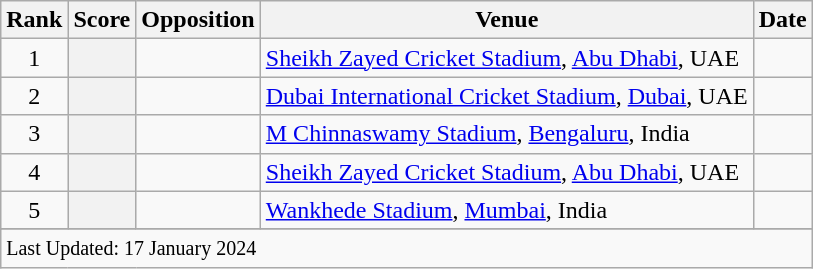<table class="wikitable plainrowheaders sortable">
<tr>
<th scope=col>Rank</th>
<th scope=col>Score</th>
<th scope=col>Opposition</th>
<th scope=col>Venue</th>
<th scope=col>Date</th>
</tr>
<tr>
<td align=center>1</td>
<th scope=row style=text-align:center;></th>
<td></td>
<td><a href='#'>Sheikh Zayed Cricket Stadium</a>, <a href='#'>Abu Dhabi</a>, UAE</td>
<td></td>
</tr>
<tr>
<td align="center">2</td>
<th scope="row" style="text-align:center;"></th>
<td></td>
<td><a href='#'>Dubai International Cricket Stadium</a>, <a href='#'>Dubai</a>, UAE</td>
<td> </td>
</tr>
<tr>
<td align="center">3</td>
<th scope="row" style="text-align:center;"></th>
<td></td>
<td><a href='#'>M Chinnaswamy Stadium</a>, <a href='#'>Bengaluru</a>, India</td>
<td></td>
</tr>
<tr>
<td align="center">4</td>
<th scope="row" style="text-align:center;"></th>
<td></td>
<td><a href='#'>Sheikh Zayed Cricket Stadium</a>, <a href='#'>Abu Dhabi</a>, UAE</td>
<td> </td>
</tr>
<tr>
<td align="center">5</td>
<th scope="row" style="text-align:center;"></th>
<td></td>
<td><a href='#'>Wankhede Stadium</a>, <a href='#'>Mumbai</a>, India</td>
<td> </td>
</tr>
<tr>
</tr>
<tr class=sortbottom>
<td colspan=5><small>Last Updated: 17 January 2024</small></td>
</tr>
</table>
